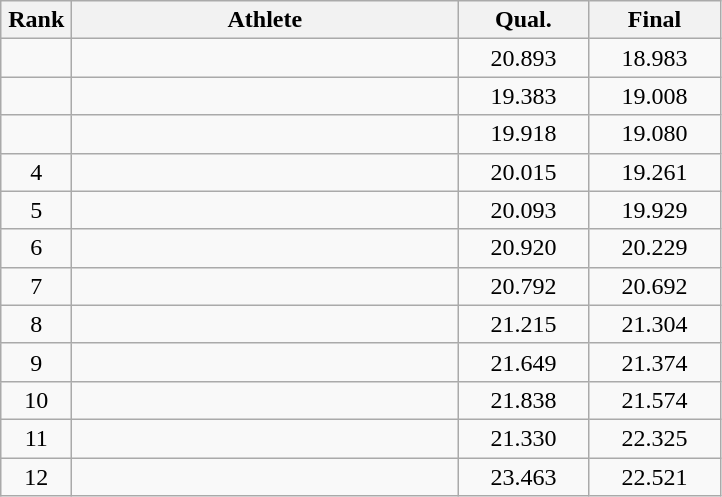<table class=wikitable style="text-align:center">
<tr>
<th width=40>Rank</th>
<th width=250>Athlete</th>
<th width=80>Qual.</th>
<th width=80>Final</th>
</tr>
<tr>
<td></td>
<td align=left></td>
<td>20.893</td>
<td>18.983</td>
</tr>
<tr>
<td></td>
<td align=left></td>
<td>19.383</td>
<td>19.008</td>
</tr>
<tr>
<td></td>
<td align=left></td>
<td>19.918</td>
<td>19.080</td>
</tr>
<tr>
<td>4</td>
<td align=left></td>
<td>20.015</td>
<td>19.261</td>
</tr>
<tr>
<td>5</td>
<td align=left></td>
<td>20.093</td>
<td>19.929</td>
</tr>
<tr>
<td>6</td>
<td align=left></td>
<td>20.920</td>
<td>20.229</td>
</tr>
<tr>
<td>7</td>
<td align=left></td>
<td>20.792</td>
<td>20.692</td>
</tr>
<tr>
<td>8</td>
<td align=left></td>
<td>21.215</td>
<td>21.304</td>
</tr>
<tr>
<td>9</td>
<td align=left></td>
<td>21.649</td>
<td>21.374</td>
</tr>
<tr>
<td>10</td>
<td align=left></td>
<td>21.838</td>
<td>21.574</td>
</tr>
<tr>
<td>11</td>
<td align=left></td>
<td>21.330</td>
<td>22.325</td>
</tr>
<tr>
<td>12</td>
<td align=left></td>
<td>23.463</td>
<td>22.521</td>
</tr>
</table>
